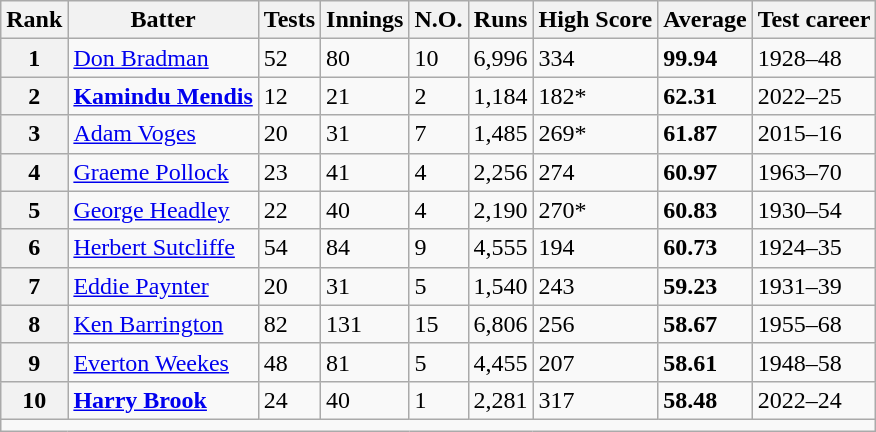<table class="wikitable sortable">
<tr>
<th>Rank</th>
<th>Batter</th>
<th>Tests</th>
<th>Innings</th>
<th>N.O.</th>
<th>Runs</th>
<th>High Score</th>
<th>Average</th>
<th>Test career</th>
</tr>
<tr>
<th>1</th>
<td> <a href='#'>Don Bradman</a></td>
<td>52</td>
<td>80</td>
<td>10</td>
<td>6,996</td>
<td>334</td>
<td><strong>99.94</strong></td>
<td>1928–48</td>
</tr>
<tr>
<th>2</th>
<td> <strong><a href='#'>Kamindu Mendis</a></strong></td>
<td>12</td>
<td>21</td>
<td>2</td>
<td>1,184</td>
<td>182*</td>
<td><strong>62.31</strong></td>
<td>2022–25</td>
</tr>
<tr>
<th>3</th>
<td> <a href='#'>Adam Voges</a></td>
<td>20</td>
<td>31</td>
<td>7</td>
<td>1,485</td>
<td>269*</td>
<td><strong>61.87</strong></td>
<td>2015–16</td>
</tr>
<tr>
<th>4</th>
<td> <a href='#'>Graeme Pollock</a></td>
<td>23</td>
<td>41</td>
<td>4</td>
<td>2,256</td>
<td>274</td>
<td><strong>60.97</strong></td>
<td>1963–70</td>
</tr>
<tr>
<th>5</th>
<td> <a href='#'>George Headley</a></td>
<td>22</td>
<td>40</td>
<td>4</td>
<td>2,190</td>
<td>270*</td>
<td><strong>60.83</strong></td>
<td>1930–54</td>
</tr>
<tr>
<th>6</th>
<td> <a href='#'>Herbert Sutcliffe</a></td>
<td>54</td>
<td>84</td>
<td>9</td>
<td>4,555</td>
<td>194</td>
<td><strong>60.73</strong></td>
<td>1924–35</td>
</tr>
<tr>
<th>7</th>
<td> <a href='#'>Eddie Paynter</a></td>
<td>20</td>
<td>31</td>
<td>5</td>
<td>1,540</td>
<td>243</td>
<td><strong>59.23</strong></td>
<td>1931–39</td>
</tr>
<tr>
<th>8</th>
<td> <a href='#'>Ken Barrington</a></td>
<td>82</td>
<td>131</td>
<td>15</td>
<td>6,806</td>
<td>256</td>
<td><strong>58.67</strong></td>
<td>1955–68</td>
</tr>
<tr>
<th>9</th>
<td> <a href='#'>Everton Weekes</a></td>
<td>48</td>
<td>81</td>
<td>5</td>
<td>4,455</td>
<td>207</td>
<td><strong>58.61</strong></td>
<td>1948–58</td>
</tr>
<tr>
<th>10</th>
<td> <strong><a href='#'>Harry Brook</a></strong></td>
<td>24</td>
<td>40</td>
<td>1</td>
<td>2,281</td>
<td>317</td>
<td><strong>58.48</strong></td>
<td>2022–24</td>
</tr>
<tr class="sortbottom">
<td colspan="9"></td>
</tr>
</table>
